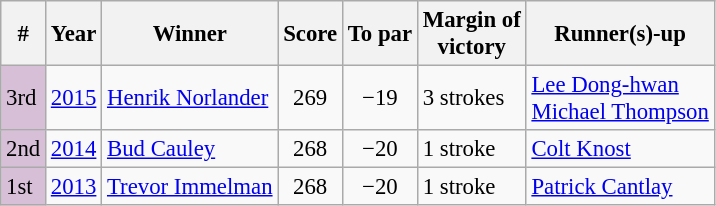<table class=wikitable style=font-size:95%>
<tr>
<th>#</th>
<th>Year</th>
<th>Winner</th>
<th>Score</th>
<th>To par</th>
<th>Margin of<br>victory</th>
<th>Runner(s)-up</th>
</tr>
<tr>
<td style="background:thistle">3rd</td>
<td><a href='#'>2015</a></td>
<td> <a href='#'>Henrik Norlander</a></td>
<td align=center>269</td>
<td align=center>−19</td>
<td>3 strokes</td>
<td> <a href='#'>Lee Dong-hwan</a><br> <a href='#'>Michael Thompson</a></td>
</tr>
<tr>
<td style="background:thistle">2nd</td>
<td><a href='#'>2014</a></td>
<td> <a href='#'>Bud Cauley</a></td>
<td align=center>268</td>
<td align=center>−20</td>
<td>1 stroke</td>
<td> <a href='#'>Colt Knost</a></td>
</tr>
<tr>
<td style="background:thistle">1st</td>
<td><a href='#'>2013</a></td>
<td> <a href='#'>Trevor Immelman</a></td>
<td align=center>268</td>
<td align=center>−20</td>
<td>1 stroke</td>
<td> <a href='#'>Patrick Cantlay</a></td>
</tr>
</table>
